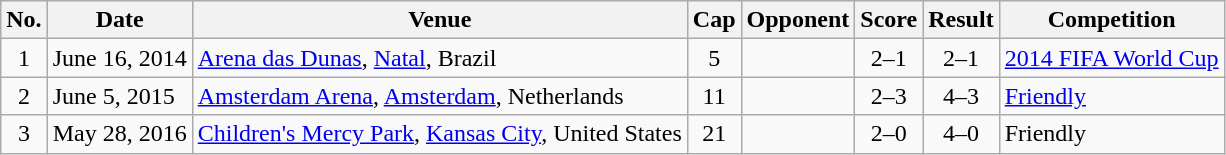<table class="wikitable sortable">
<tr>
<th scope="col">No.</th>
<th scope="col" data-sort-type="date">Date</th>
<th scope="col">Venue</th>
<th scope="col">Cap</th>
<th scope="col">Opponent</th>
<th scope="col">Score</th>
<th scope="col">Result</th>
<th scope="col">Competition</th>
</tr>
<tr>
<td align="center">1</td>
<td>June 16, 2014</td>
<td><a href='#'>Arena das Dunas</a>, <a href='#'>Natal</a>, Brazil</td>
<td align="center">5</td>
<td></td>
<td align="center">2–1</td>
<td align="center">2–1</td>
<td><a href='#'>2014 FIFA World Cup</a></td>
</tr>
<tr>
<td align="center">2</td>
<td>June 5, 2015</td>
<td><a href='#'>Amsterdam Arena</a>, <a href='#'>Amsterdam</a>, Netherlands</td>
<td align="center">11</td>
<td></td>
<td align="center">2–3</td>
<td align="center">4–3</td>
<td><a href='#'>Friendly</a></td>
</tr>
<tr>
<td align="center">3</td>
<td>May 28, 2016</td>
<td><a href='#'>Children's Mercy Park</a>, <a href='#'>Kansas City</a>, United States</td>
<td align="center">21</td>
<td></td>
<td align="center">2–0</td>
<td align="center">4–0</td>
<td>Friendly</td>
</tr>
</table>
